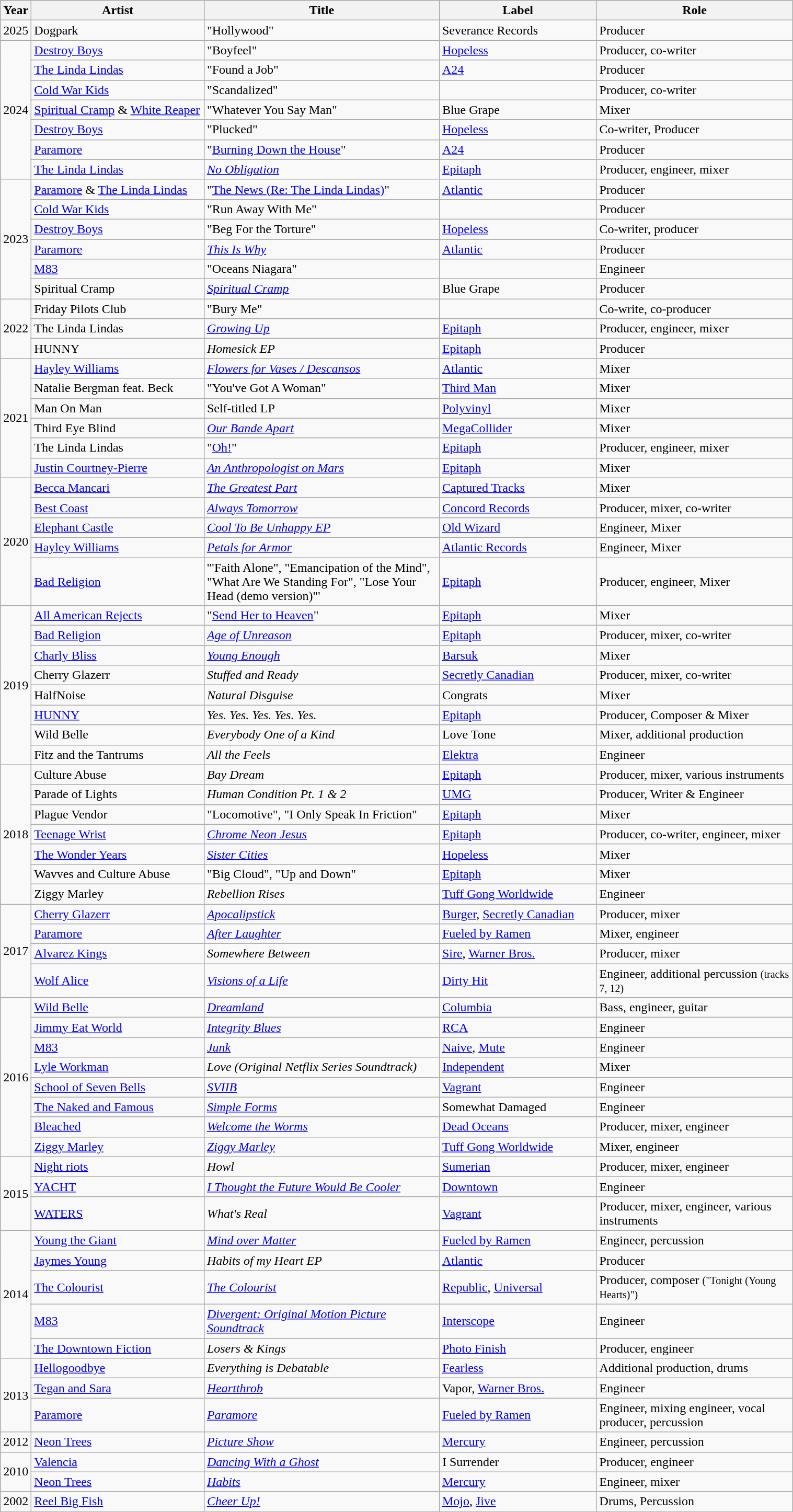<table style="width: 80%;" | class="wikitable sortable">
<tr>
<th width=2%>Year</th>
<th width=22%>Artist</th>
<th width=30%>Title</th>
<th width=20%>Label</th>
<th width=25%>Role</th>
</tr>
<tr>
<td>2025</td>
<td>Dogpark</td>
<td>"Hollywood"</td>
<td>Severance Records</td>
<td>Producer</td>
</tr>
<tr>
<td rowspan="7">2024</td>
<td><a href='#'>Destroy Boys</a></td>
<td>"Boyfeel"</td>
<td><a href='#'>Hopeless</a></td>
<td>Producer, co-writer</td>
</tr>
<tr>
<td><a href='#'>The Linda Lindas</a></td>
<td>"Found a Job"</td>
<td><a href='#'>A24</a></td>
<td>Producer</td>
</tr>
<tr>
<td><a href='#'>Cold War Kids</a></td>
<td>"Scandalized"</td>
<td></td>
<td>Producer, co-writer</td>
</tr>
<tr>
<td><a href='#'>Spiritual Cramp</a> & <a href='#'>White Reaper</a></td>
<td>"Whatever You Say Man"</td>
<td>Blue Grape</td>
<td>Mixer</td>
</tr>
<tr>
<td><a href='#'>Destroy Boys</a></td>
<td>"Plucked"</td>
<td><a href='#'>Hopeless</a></td>
<td>Co-writer, Producer</td>
</tr>
<tr>
<td><a href='#'>Paramore</a></td>
<td>"<a href='#'>Burning Down the House</a>"</td>
<td><a href='#'>A24</a></td>
<td>Producer</td>
</tr>
<tr>
<td><a href='#'>The Linda Lindas</a></td>
<td><em><a href='#'>No Obligation</a></em></td>
<td><a href='#'>Epitaph</a></td>
<td>Producer, engineer, mixer</td>
</tr>
<tr>
<td rowspan="6">2023</td>
<td><a href='#'>Paramore</a> & <a href='#'>The Linda Lindas</a></td>
<td>"<a href='#'>The News (Re: The Linda Lindas)</a>"</td>
<td><a href='#'>Atlantic</a></td>
<td>Producer</td>
</tr>
<tr>
<td><a href='#'>Cold War Kids</a></td>
<td>"Run Away With Me"</td>
<td></td>
<td>Producer</td>
</tr>
<tr>
<td><a href='#'>Destroy Boys</a></td>
<td>"Beg For the Torture"</td>
<td><a href='#'>Hopeless</a></td>
<td>Co-writer, producer</td>
</tr>
<tr>
<td><a href='#'>Paramore</a></td>
<td><em><a href='#'>This Is Why</a></em></td>
<td><a href='#'>Atlantic</a></td>
<td>Producer</td>
</tr>
<tr>
<td><a href='#'>M83</a></td>
<td>"Oceans Niagara"</td>
<td></td>
<td>Engineer</td>
</tr>
<tr>
<td>Spiritual Cramp</td>
<td><em><a href='#'>Spiritual Cramp</a></em></td>
<td>Blue Grape</td>
<td>Producer</td>
</tr>
<tr>
<td rowspan="3">2022</td>
<td>Friday Pilots Club</td>
<td>"Bury Me"</td>
<td></td>
<td>Co-write, co-producer</td>
</tr>
<tr>
<td>The Linda Lindas</td>
<td><em><a href='#'>Growing Up</a></em></td>
<td><a href='#'>Epitaph</a></td>
<td>Producer, engineer, mixer</td>
</tr>
<tr>
<td>HUNNY</td>
<td><em>Homesick EP</em></td>
<td><a href='#'>Epitaph</a></td>
<td>Producer</td>
</tr>
<tr>
<td rowspan="6">2021</td>
<td><a href='#'>Hayley Williams</a></td>
<td><em><a href='#'>Flowers for Vases / Descansos</a></em></td>
<td><a href='#'>Atlantic</a></td>
<td>Mixer</td>
</tr>
<tr>
<td>Natalie Bergman feat. Beck</td>
<td>"You've Got A Woman"</td>
<td><a href='#'>Third Man</a></td>
<td>Mixer</td>
</tr>
<tr>
<td>Man On Man</td>
<td>Self-titled LP</td>
<td><a href='#'>Polyvinyl</a></td>
<td>Mixer</td>
</tr>
<tr>
<td>Third Eye Blind</td>
<td><em><a href='#'>Our Bande Apart</a></em></td>
<td><a href='#'>MegaCollider</a></td>
<td>Mixer</td>
</tr>
<tr>
<td>The Linda Lindas</td>
<td>"<a href='#'>Oh!</a>"</td>
<td><a href='#'>Epitaph</a></td>
<td>Producer, engineer, mixer</td>
</tr>
<tr>
<td><a href='#'>Justin Courtney-Pierre</a></td>
<td><em><a href='#'>An Anthropologist on Mars</a></em></td>
<td><a href='#'>Epitaph</a></td>
<td>Mixer</td>
</tr>
<tr>
<td rowspan=5>2020</td>
<td><a href='#'>Becca Mancari</a></td>
<td><em><a href='#'>The Greatest Part</a></em></td>
<td><a href='#'>Captured Tracks</a></td>
<td>Mixer</td>
</tr>
<tr>
<td><a href='#'>Best Coast</a></td>
<td><em><a href='#'>Always Tomorrow</a></em></td>
<td><a href='#'>Concord Records</a></td>
<td>Producer, mixer, co-writer</td>
</tr>
<tr>
<td><a href='#'>Elephant Castle</a></td>
<td><em><a href='#'>Cool To Be Unhappy EP</a></em></td>
<td><a href='#'>Old Wizard</a></td>
<td>Engineer, Mixer</td>
</tr>
<tr>
<td><a href='#'>Hayley Williams</a></td>
<td><em><a href='#'>Petals for Armor</a></em></td>
<td><a href='#'>Atlantic Records</a></td>
<td>Engineer, Mixer</td>
</tr>
<tr>
<td><a href='#'>Bad Religion</a></td>
<td>'"Faith Alone", "Emancipation of the Mind", "What Are We Standing For", "Lose Your Head (demo version)"'</td>
<td><a href='#'>Epitaph</a></td>
<td>Producer, engineer, Mixer</td>
</tr>
<tr>
<td rowspan=8>2019</td>
<td><a href='#'>All American Rejects</a></td>
<td>"<a href='#'>Send Her to Heaven</a>"</td>
<td><a href='#'>Epitaph</a></td>
<td>Mixer</td>
</tr>
<tr>
<td><a href='#'>Bad Religion</a></td>
<td><em><a href='#'>Age of Unreason</a></em></td>
<td><a href='#'>Epitaph</a></td>
<td>Producer, mixer, co-writer</td>
</tr>
<tr>
<td><a href='#'>Charly Bliss</a></td>
<td><em><a href='#'>Young Enough</a></em></td>
<td><a href='#'>Barsuk</a></td>
<td>Mixer</td>
</tr>
<tr>
<td>Cherry Glazerr</td>
<td><em>Stuffed and Ready</em></td>
<td><a href='#'>Secretly Canadian</a></td>
<td>Producer, mixer, co-writer</td>
</tr>
<tr>
<td>HalfNoise</td>
<td><em>Natural Disguise</em></td>
<td>Congrats</td>
<td>Mixer</td>
</tr>
<tr>
<td><a href='#'>HUNNY</a></td>
<td><em>Yes. Yes. Yes. Yes. Yes.</em></td>
<td><a href='#'>Epitaph</a></td>
<td>Producer, Composer & Mixer</td>
</tr>
<tr>
<td>Wild Belle</td>
<td><em>Everybody One of a Kind</em></td>
<td>Love Tone</td>
<td>Mixer, additional production</td>
</tr>
<tr>
<td>Fitz and the Tantrums</td>
<td><em>All the Feels</em></td>
<td><a href='#'>Elektra</a></td>
<td>Engineer</td>
</tr>
<tr>
<td rowspan=7>2018</td>
<td>Culture Abuse</td>
<td><em>Bay Dream</em></td>
<td><a href='#'>Epitaph</a></td>
<td>Producer, mixer, various instruments</td>
</tr>
<tr>
<td>Parade of Lights</td>
<td><em>Human Condition Pt. 1 & 2</em></td>
<td><a href='#'>UMG</a></td>
<td>Producer, Writer & Engineer</td>
</tr>
<tr>
<td>Plague Vendor</td>
<td>"Locomotive", "I Only Speak In Friction"</td>
<td><a href='#'>Epitaph</a></td>
<td>Mixer</td>
</tr>
<tr>
<td><a href='#'>Teenage Wrist</a></td>
<td><em><a href='#'>Chrome Neon Jesus</a></em></td>
<td><a href='#'>Epitaph</a></td>
<td>Producer, co-writer, engineer, mixer</td>
</tr>
<tr>
<td><a href='#'>The Wonder Years</a></td>
<td><em><a href='#'>Sister Cities</a></em></td>
<td><a href='#'>Hopeless</a></td>
<td>Mixer</td>
</tr>
<tr>
<td>Wavves and Culture Abuse</td>
<td>"Big Cloud", "Up and Down"</td>
<td><a href='#'>Epitaph</a></td>
<td>Mixer</td>
</tr>
<tr>
<td>Ziggy Marley</td>
<td><em>Rebellion Rises</em></td>
<td><a href='#'>Tuff Gong Worldwide</a></td>
<td>Engineer</td>
</tr>
<tr>
<td rowspan=4>2017</td>
<td><a href='#'>Cherry Glazerr</a></td>
<td><em><a href='#'>Apocalipstick</a></em></td>
<td><a href='#'>Burger</a>, <a href='#'>Secretly Canadian</a></td>
<td>Producer, mixer</td>
</tr>
<tr>
<td><a href='#'>Paramore</a></td>
<td><em><a href='#'>After Laughter</a></em></td>
<td><a href='#'>Fueled by Ramen</a></td>
<td>Mixer, engineer</td>
</tr>
<tr>
<td><a href='#'>Alvarez Kings</a></td>
<td><em>Somewhere Between</em></td>
<td><a href='#'>Sire</a>, <a href='#'>Warner Bros.</a></td>
<td>Producer, mixer</td>
</tr>
<tr>
<td><a href='#'>Wolf Alice</a></td>
<td><em><a href='#'>Visions of a Life</a></em></td>
<td><a href='#'>Dirty Hit</a></td>
<td>Engineer, additional percussion <small>(tracks 7, 12)</small></td>
</tr>
<tr>
<td rowspan=8>2016</td>
<td><a href='#'>Wild Belle</a></td>
<td><em><a href='#'>Dreamland</a></em></td>
<td><a href='#'>Columbia</a></td>
<td>Bass, engineer, guitar</td>
</tr>
<tr>
<td><a href='#'>Jimmy Eat World</a></td>
<td><em><a href='#'>Integrity Blues</a></em></td>
<td><a href='#'>RCA</a></td>
<td>Engineer</td>
</tr>
<tr>
<td><a href='#'>M83</a></td>
<td><em><a href='#'>Junk</a></em></td>
<td><a href='#'>Naive</a>, <a href='#'>Mute</a></td>
<td>Engineer</td>
</tr>
<tr>
<td><a href='#'>Lyle Workman</a></td>
<td><em>Love (Original Netflix Series Soundtrack)</em></td>
<td><a href='#'>Independent</a></td>
<td>Mixer</td>
</tr>
<tr>
<td><a href='#'>School of Seven Bells</a></td>
<td><em><a href='#'>SVIIB</a></em></td>
<td><a href='#'>Vagrant</a></td>
<td>Engineer</td>
</tr>
<tr>
<td><a href='#'>The Naked and Famous</a></td>
<td><em><a href='#'>Simple Forms</a></em></td>
<td>Somewhat Damaged</td>
<td>Engineer</td>
</tr>
<tr>
<td><a href='#'>Bleached</a></td>
<td><em><a href='#'>Welcome the Worms</a></em></td>
<td><a href='#'>Dead Oceans</a></td>
<td>Producer, mixer, engineer</td>
</tr>
<tr>
<td><a href='#'>Ziggy Marley</a></td>
<td><em><a href='#'>Ziggy Marley</a></em></td>
<td><a href='#'>Tuff Gong Worldwide</a></td>
<td>Mixer, engineer</td>
</tr>
<tr>
<td rowspan=3>2015</td>
<td><a href='#'>Night riots</a></td>
<td><em>Howl</em></td>
<td><a href='#'>Sumerian</a></td>
<td>Producer, mixer, engineer</td>
</tr>
<tr>
<td><a href='#'>YACHT</a></td>
<td><em><a href='#'>I Thought the Future Would Be Cooler</a></em></td>
<td><a href='#'>Downtown</a></td>
<td>Engineer</td>
</tr>
<tr>
<td><a href='#'>WATERS</a></td>
<td><em>What's Real</em></td>
<td><a href='#'>Vagrant</a></td>
<td>Producer, mixer, engineer, various instruments</td>
</tr>
<tr>
<td rowspan=5>2014</td>
<td><a href='#'>Young the Giant</a></td>
<td><em><a href='#'>Mind over Matter</a></em></td>
<td><a href='#'>Fueled by Ramen</a></td>
<td>Engineer, percussion</td>
</tr>
<tr>
<td><a href='#'>Jaymes Young</a></td>
<td><em>Habits of my Heart EP</em></td>
<td><a href='#'>Atlantic</a></td>
<td>Producer</td>
</tr>
<tr>
<td><a href='#'>The Colourist</a></td>
<td><em><a href='#'>The Colourist</a></em></td>
<td><a href='#'>Republic</a>, <a href='#'>Universal</a></td>
<td>Producer, composer  <small>("Tonight (Young Hearts)")</small></td>
</tr>
<tr>
<td><a href='#'>M83</a></td>
<td><em><a href='#'>Divergent: Original Motion Picture Soundtrack</a></em></td>
<td><a href='#'>Interscope</a></td>
<td>Engineer</td>
</tr>
<tr>
<td><a href='#'>The Downtown Fiction</a></td>
<td><em>Losers & Kings</em></td>
<td><a href='#'>Photo Finish</a></td>
<td>Producer, engineer</td>
</tr>
<tr>
<td rowspan=3>2013</td>
<td><a href='#'>Hellogoodbye</a></td>
<td><em>Everything is Debatable</em></td>
<td><a href='#'>Fearless</a></td>
<td>Additional production, drums</td>
</tr>
<tr>
<td><a href='#'>Tegan and Sara</a></td>
<td><em><a href='#'>Heartthrob</a></em></td>
<td>Vapor, <a href='#'>Warner Bros.</a></td>
<td>Engineer</td>
</tr>
<tr>
<td><a href='#'>Paramore</a></td>
<td><em><a href='#'>Paramore</a></em></td>
<td><a href='#'>Fueled by Ramen</a></td>
<td>Engineer, mixing engineer, vocal producer, percussion</td>
</tr>
<tr>
<td>2012</td>
<td><a href='#'>Neon Trees</a></td>
<td><em><a href='#'>Picture Show</a></em></td>
<td><a href='#'>Mercury</a></td>
<td>Engineer, percussion</td>
</tr>
<tr>
<td rowspan=2>2010</td>
<td><a href='#'>Valencia</a></td>
<td><em><a href='#'>Dancing With a Ghost</a></em></td>
<td>I Surrender</td>
<td>Producer, engineer</td>
</tr>
<tr>
<td><a href='#'>Neon Trees</a></td>
<td><em><a href='#'>Habits</a></em></td>
<td><a href='#'>Mercury</a></td>
<td>Engineer, mixer</td>
</tr>
<tr>
<td>2002</td>
<td><a href='#'>Reel Big Fish</a></td>
<td><em><a href='#'>Cheer Up!</a></em></td>
<td><a href='#'>Mojo</a>, <a href='#'>Jive</a></td>
<td>Drums, Percussion</td>
</tr>
</table>
